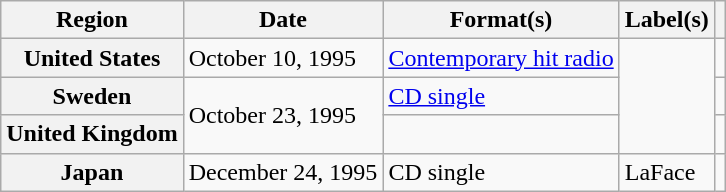<table class="wikitable plainrowheaders">
<tr>
<th scope="col">Region</th>
<th scope="col">Date</th>
<th scope="col">Format(s)</th>
<th scope="col">Label(s)</th>
<th scope="col"></th>
</tr>
<tr>
<th scope="row">United States</th>
<td>October 10, 1995</td>
<td><a href='#'>Contemporary hit radio</a></td>
<td rowspan="3"></td>
<td style="text-align:center;"></td>
</tr>
<tr>
<th scope="row">Sweden</th>
<td rowspan="2">October 23, 1995</td>
<td><a href='#'>CD single</a></td>
<td style="text-align:center;"></td>
</tr>
<tr>
<th scope="row">United Kingdom</th>
<td></td>
<td style="text-align:center;"></td>
</tr>
<tr>
<th scope="row">Japan</th>
<td>December 24, 1995</td>
<td>CD single</td>
<td>LaFace</td>
<td style="text-align:center;"></td>
</tr>
</table>
